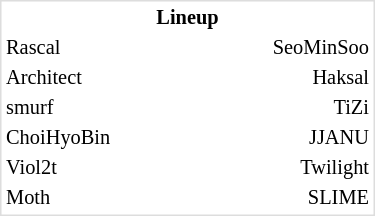<table class="floatright mw-collapsible mw-collapsed" style="text-align:center; font-size:85%; border:1px solid #ddd; width:250px">
<tr>
<th style="width:33%;"></th>
<th style="width:33%;">Lineup</th>
<th style="width:33%;"></th>
</tr>
<tr>
<td style="text-align:left;">Rascal</td>
<td></td>
<td style="text-align:right;">SeoMinSoo</td>
</tr>
<tr>
<td style="text-align:left;">Architect</td>
<td></td>
<td style="text-align:right;">Haksal</td>
</tr>
<tr>
<td style="text-align:left;">smurf</td>
<td></td>
<td style="text-align:right;">TiZi</td>
</tr>
<tr>
<td style="text-align:left;">ChoiHyoBin</td>
<td></td>
<td style="text-align:right;">JJANU</td>
</tr>
<tr>
<td style="text-align:left;">Viol2t</td>
<td></td>
<td style="text-align:right;">Twilight</td>
</tr>
<tr>
<td style="text-align:left;">Moth</td>
<td></td>
<td style="text-align:right;">SLIME</td>
</tr>
</table>
